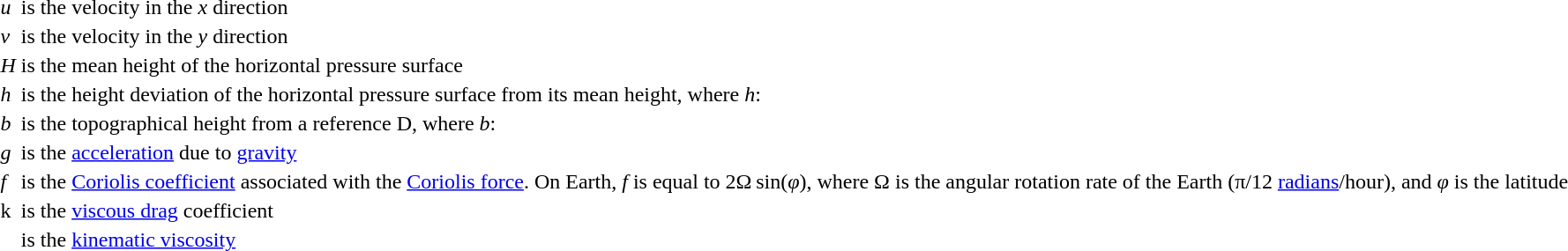<table>
<tr valign="top">
<td><em>u</em></td>
<td>is the velocity in the <em>x</em> direction</td>
</tr>
<tr valign="top">
<td><em>v</em></td>
<td>is the velocity in the <em>y</em> direction</td>
</tr>
<tr valign="top">
<td><em>H</em></td>
<td>is the mean height of the horizontal pressure surface</td>
</tr>
<tr valign="top">
<td><em>h</em></td>
<td>is the height deviation of the horizontal pressure surface from its mean height, where <em>h</em>: </td>
</tr>
<tr>
<td><em>b</em></td>
<td>is the topographical height from a reference D, where <em>b</em>: </td>
</tr>
<tr valign="top">
<td><em>g</em></td>
<td>is the <a href='#'>acceleration</a> due to <a href='#'>gravity</a></td>
</tr>
<tr valign="top">
<td><em>f</em></td>
<td>is the <a href='#'>Coriolis coefficient</a> associated with the <a href='#'>Coriolis force</a>. On Earth, <em>f</em> is equal to 2Ω sin(<em>φ</em>), where Ω is the angular rotation rate of the Earth (π/12 <a href='#'>radians</a>/hour), and <em>φ</em> is the latitude</td>
</tr>
<tr valign="top">
<td>k</td>
<td>is the <a href='#'>viscous drag</a> coefficient</td>
</tr>
<tr valign="top">
<td></td>
<td>is the <a href='#'>kinematic viscosity</a></td>
</tr>
</table>
